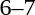<table style="text-align:center">
<tr>
<th width=200></th>
<th width=100></th>
<th width=200></th>
</tr>
<tr>
<td align=right></td>
<td>6–7</td>
<td align=left><strong></strong></td>
</tr>
</table>
